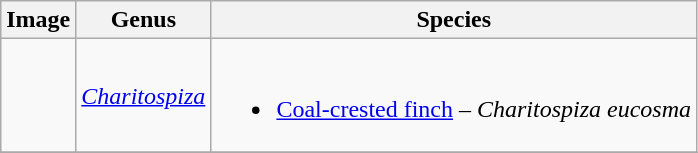<table class="wikitable">
<tr>
<th>Image</th>
<th>Genus</th>
<th>Species</th>
</tr>
<tr>
<td></td>
<td><em><a href='#'>Charitospiza</a></em> </td>
<td><br><ul><li><a href='#'>Coal-crested finch</a> – <em>Charitospiza eucosma</em></li></ul></td>
</tr>
<tr>
</tr>
</table>
